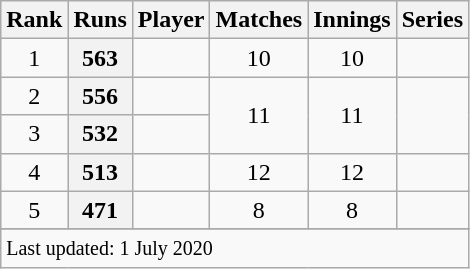<table class="wikitable plainrowheaders sortable">
<tr>
<th scope=col>Rank</th>
<th scope=col>Runs</th>
<th scope=col>Player</th>
<th scope=col>Matches</th>
<th scope=col>Innings</th>
<th scope=col>Series</th>
</tr>
<tr>
<td align=center>1</td>
<th scope=row style="text-align:center;">563</th>
<td></td>
<td align=center>10</td>
<td align=center>10</td>
<td></td>
</tr>
<tr>
<td align=center>2</td>
<th scope=row style=text-align:center;>556</th>
<td></td>
<td align=center rowspan = 2>11</td>
<td align=center rowspan = 2>11</td>
<td rowspan = 2></td>
</tr>
<tr>
<td align=center>3</td>
<th scope=row style=text-align:center;>532</th>
<td></td>
</tr>
<tr>
<td align=center>4</td>
<th scope=row style=text-align:center;>513</th>
<td></td>
<td align=center>12</td>
<td align=center>12</td>
<td></td>
</tr>
<tr>
<td align=center>5</td>
<th scope=row style=text-align:center;>471</th>
<td></td>
<td align=center>8</td>
<td align=center>8</td>
<td></td>
</tr>
<tr>
</tr>
<tr class=sortbottom>
<td colspan=6><small>Last updated: 1 July 2020</small></td>
</tr>
</table>
